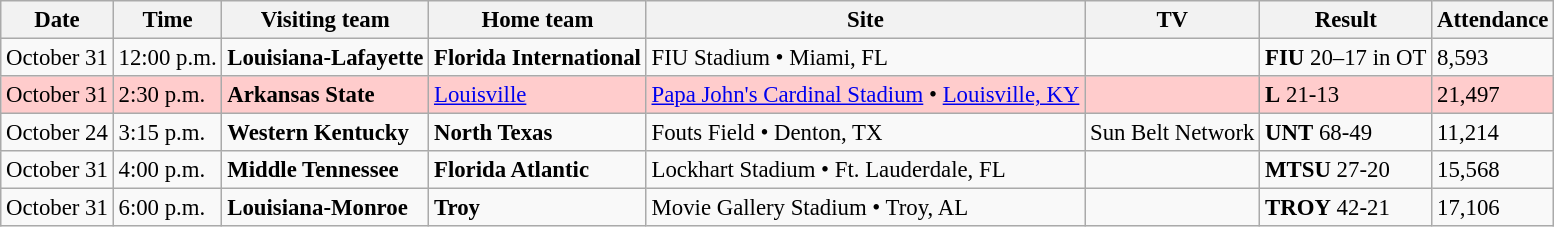<table class="wikitable" style="font-size:95%;">
<tr>
<th>Date</th>
<th>Time</th>
<th>Visiting team</th>
<th>Home team</th>
<th>Site</th>
<th>TV</th>
<th>Result</th>
<th>Attendance</th>
</tr>
<tr bgcolor=>
<td>October 31</td>
<td>12:00 p.m.</td>
<td><strong>Louisiana-Lafayette</strong></td>
<td><strong>Florida International</strong></td>
<td>FIU Stadium • Miami, FL</td>
<td></td>
<td><strong>FIU</strong> 20–17 in OT</td>
<td>8,593</td>
</tr>
<tr bgcolor=ffcccc>
<td>October 31</td>
<td>2:30 p.m.</td>
<td><strong>Arkansas State</strong></td>
<td><a href='#'>Louisville</a></td>
<td><a href='#'>Papa John's Cardinal Stadium</a> • <a href='#'>Louisville, KY</a></td>
<td></td>
<td><strong>L</strong> 21-13</td>
<td>21,497</td>
</tr>
<tr bgcolor=>
<td>October 24</td>
<td>3:15 p.m.</td>
<td><strong>Western Kentucky</strong></td>
<td><strong>North Texas</strong></td>
<td>Fouts Field • Denton, TX</td>
<td>Sun Belt Network</td>
<td><strong>UNT</strong> 68-49</td>
<td>11,214</td>
</tr>
<tr bgcolor=>
<td>October 31</td>
<td>4:00 p.m.</td>
<td><strong>Middle Tennessee</strong></td>
<td><strong>Florida Atlantic</strong></td>
<td>Lockhart Stadium • Ft. Lauderdale, FL</td>
<td></td>
<td><strong>MTSU</strong> 27-20</td>
<td>15,568</td>
</tr>
<tr bgcolor=>
<td>October 31</td>
<td>6:00 p.m.</td>
<td><strong>Louisiana-Monroe</strong></td>
<td><strong>Troy</strong></td>
<td>Movie Gallery Stadium • Troy, AL</td>
<td></td>
<td><strong>TROY</strong> 42-21</td>
<td>17,106</td>
</tr>
</table>
